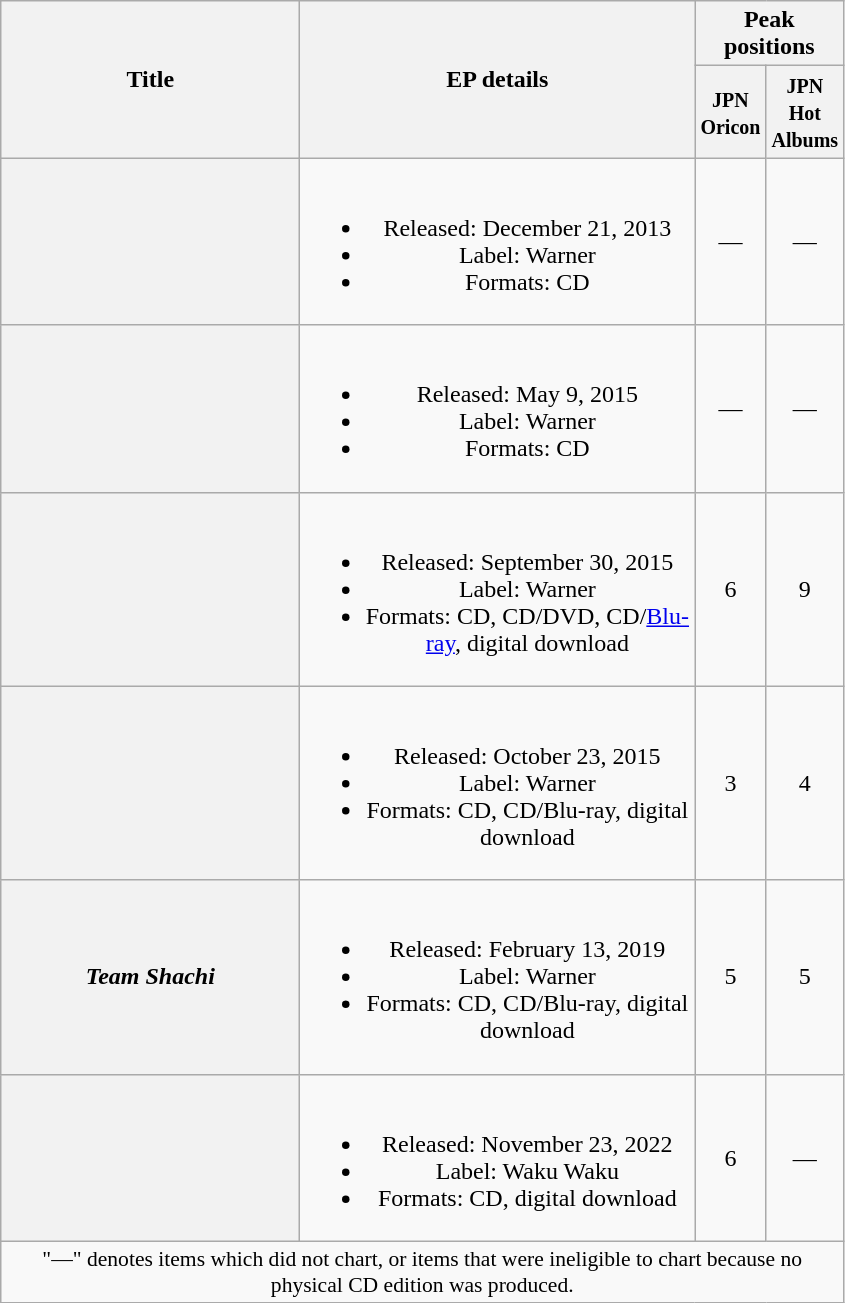<table class="wikitable plainrowheaders" style="text-align:center;">
<tr>
<th style="width:12em;" rowspan="2">Title</th>
<th style="width:16em;" rowspan="2">EP details</th>
<th colspan="2">Peak positions</th>
</tr>
<tr>
<th style="width:2.5em;"><small>JPN Oricon</small><br></th>
<th style="width:2.5em;"><small>JPN Hot Albums</small><br></th>
</tr>
<tr>
<th scope="row"></th>
<td><br><ul><li>Released: December 21, 2013</li><li>Label: Warner</li><li>Formats: CD</li></ul></td>
<td>—</td>
<td>—</td>
</tr>
<tr>
<th scope="row"></th>
<td><br><ul><li>Released: May 9, 2015</li><li>Label: Warner</li><li>Formats: CD</li></ul></td>
<td>—</td>
<td>—</td>
</tr>
<tr>
<th scope="row"></th>
<td><br><ul><li>Released: September 30, 2015</li><li>Label: Warner</li><li>Formats: CD, CD/DVD, CD/<a href='#'>Blu-ray</a>, digital download</li></ul></td>
<td>6</td>
<td>9</td>
</tr>
<tr>
<th scope="row"></th>
<td><br><ul><li>Released: October 23, 2015</li><li>Label: Warner</li><li>Formats: CD, CD/Blu-ray, digital download</li></ul></td>
<td>3</td>
<td>4</td>
</tr>
<tr>
<th scope="row"><em>Team Shachi</em></th>
<td><br><ul><li>Released: February 13, 2019</li><li>Label: Warner</li><li>Formats: CD, CD/Blu-ray, digital download</li></ul></td>
<td>5</td>
<td>5</td>
</tr>
<tr>
<th scope="row"></th>
<td><br><ul><li>Released: November 23, 2022</li><li>Label: Waku Waku</li><li>Formats: CD, digital download</li></ul></td>
<td>6</td>
<td>—</td>
</tr>
<tr>
<td colspan="12" align="center" style="font-size:90%;">"—" denotes items which did not chart, or items that were ineligible to chart because no physical CD edition was produced.</td>
</tr>
</table>
